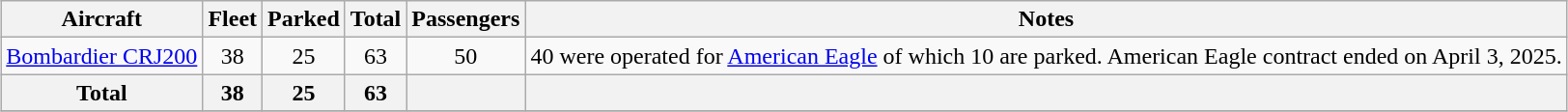<table class="wikitable" style="margin:1em auto; text-align:center;">
<tr style="background:white;">
<th>Aircraft</th>
<th>Fleet</th>
<th>Parked</th>
<th>Total</th>
<th>Passengers</th>
<th>Notes</th>
</tr>
<tr>
<td><a href='#'>Bombardier CRJ200</a></td>
<td>38</td>
<td>25</td>
<td>63</td>
<td>50</td>
<td>40 were operated for <a href='#'>American Eagle</a> of which 10 are parked. American Eagle contract ended on April 3, 2025.</td>
</tr>
<tr>
<th>Total</th>
<th>38</th>
<th>25</th>
<th>63</th>
<th></th>
<th></th>
</tr>
<tr>
</tr>
</table>
